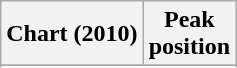<table class="wikitable sortable plainrowheaders" style="text-align:center">
<tr>
<th scope="col">Chart (2010)</th>
<th scope="col">Peak<br>position</th>
</tr>
<tr>
</tr>
<tr>
</tr>
</table>
